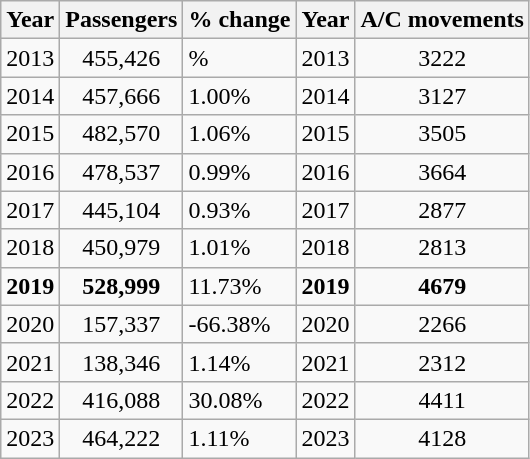<table class="wikitable" style="font-size:100%">
<tr>
<th><strong>Year</strong></th>
<th>Passengers</th>
<th>% change</th>
<th><strong>Year</strong></th>
<th>A/C movements</th>
</tr>
<tr>
<td>2013</td>
<td style="text-align:center;">455,426</td>
<td> %</td>
<td>2013</td>
<td style="text-align:center;">3222</td>
</tr>
<tr>
<td>2014</td>
<td style="text-align:center;">457,666</td>
<td> 1.00%</td>
<td>2014</td>
<td style="text-align:center;">3127</td>
</tr>
<tr>
<td>2015</td>
<td style="text-align:center;">482,570</td>
<td> 1.06%</td>
<td>2015</td>
<td style="text-align:center;">3505</td>
</tr>
<tr>
<td>2016</td>
<td style="text-align:center;">478,537</td>
<td> 0.99%</td>
<td>2016</td>
<td style="text-align:center;">3664</td>
</tr>
<tr>
<td>2017</td>
<td style="text-align:center;">445,104</td>
<td> 0.93%</td>
<td>2017</td>
<td style="text-align:center;">2877</td>
</tr>
<tr>
<td>2018</td>
<td style="text-align:center;">450,979</td>
<td> 1.01%</td>
<td>2018</td>
<td style="text-align:center;">2813</td>
</tr>
<tr>
<td><strong>2019</strong></td>
<td style="text-align:center;"><strong>528,999</strong></td>
<td> 11.73%</td>
<td><strong>2019</strong></td>
<td style="text-align:center;"><strong>4679</strong></td>
</tr>
<tr>
<td>2020</td>
<td style="text-align:center;">157,337</td>
<td> -66.38%</td>
<td>2020</td>
<td style="text-align:center;">2266</td>
</tr>
<tr>
<td>2021</td>
<td style="text-align:center;">138,346</td>
<td> 1.14%</td>
<td>2021</td>
<td style="text-align:center;">2312</td>
</tr>
<tr>
<td>2022</td>
<td style="text-align:center;">416,088</td>
<td> 30.08%</td>
<td>2022</td>
<td style="text-align:center;">4411</td>
</tr>
<tr>
<td>2023</td>
<td style="text-align:center;">464,222</td>
<td> 1.11%</td>
<td>2023</td>
<td style="text-align:center;">4128</td>
</tr>
</table>
